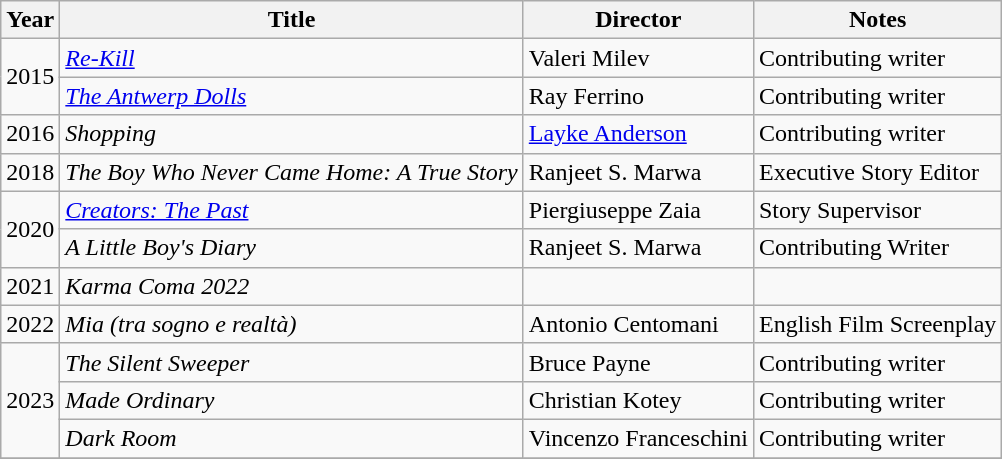<table class="wikitable">
<tr>
<th>Year</th>
<th>Title</th>
<th>Director</th>
<th class="unsortable">Notes</th>
</tr>
<tr>
<td rowspan="2">2015</td>
<td><em><a href='#'>Re-Kill</a></em></td>
<td>Valeri Milev</td>
<td>Contributing writer</td>
</tr>
<tr>
<td><em><a href='#'>The Antwerp Dolls</a></em></td>
<td>Ray Ferrino</td>
<td>Contributing writer</td>
</tr>
<tr>
<td>2016</td>
<td><em>Shopping</em></td>
<td><a href='#'>Layke Anderson</a></td>
<td>Contributing writer</td>
</tr>
<tr>
<td>2018</td>
<td><em>The Boy Who Never Came Home: A True Story</em></td>
<td>Ranjeet S. Marwa</td>
<td>Executive Story Editor</td>
</tr>
<tr>
<td rowspan="2">2020</td>
<td><em><a href='#'>Creators: The Past</a></em></td>
<td>Piergiuseppe Zaia</td>
<td>Story Supervisor</td>
</tr>
<tr>
<td><em>A Little Boy's Diary</em></td>
<td>Ranjeet S. Marwa</td>
<td>Contributing Writer</td>
</tr>
<tr>
<td>2021</td>
<td><em>Karma Coma 2022</em></td>
<td></td>
<td></td>
</tr>
<tr>
<td>2022</td>
<td><em>Mia (tra sogno e realtà)</em></td>
<td>Antonio Centomani</td>
<td>English Film Screenplay</td>
</tr>
<tr>
<td rowspan="3">2023</td>
<td><em>The Silent Sweeper</em></td>
<td>Bruce Payne</td>
<td>Contributing writer</td>
</tr>
<tr>
<td><em>Made Ordinary</em></td>
<td>Christian Kotey</td>
<td>Contributing writer</td>
</tr>
<tr>
<td><em>Dark Room</em></td>
<td>Vincenzo Franceschini</td>
<td>Contributing writer</td>
</tr>
<tr>
</tr>
</table>
